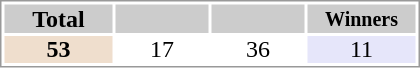<table style="border: 1px solid #999; background-color:#FFFFFF; line-height:16px; text-align:center">
<tr>
<th style="background-color: #ccc;" width="70">Total</th>
<th style="background-color: #ccc;" width="60"><small></small></th>
<th style="background-color: #ccc;" width="60"><small></small></th>
<th style="background-color: #ccc;" width="70"><small>Winners</small></th>
</tr>
<tr>
<td bgcolor=#EFDECD><strong>53</strong></td>
<td>17</td>
<td>36</td>
<td bgcolor="#E6E6FA">11</td>
</tr>
</table>
